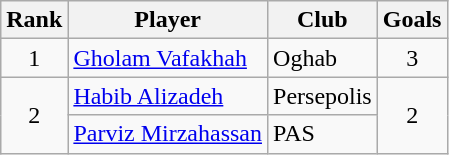<table class="wikitable" style="text-align:center">
<tr>
<th>Rank</th>
<th>Player</th>
<th>Club</th>
<th>Goals</th>
</tr>
<tr>
<td>1</td>
<td align="left"> <a href='#'>Gholam Vafakhah</a></td>
<td align="left">Oghab</td>
<td>3</td>
</tr>
<tr>
<td rowspan="2">2</td>
<td align="left"> <a href='#'>Habib Alizadeh</a></td>
<td align="left">Persepolis</td>
<td rowspan="2">2</td>
</tr>
<tr>
<td align="left"> <a href='#'>Parviz Mirzahassan</a></td>
<td align="left">PAS</td>
</tr>
</table>
